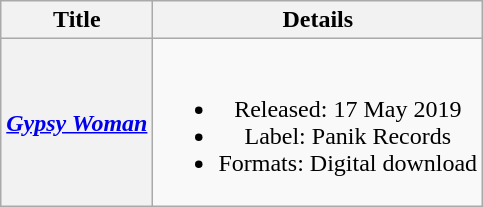<table class="wikitable plainrowheaders" style="text-align:center;">
<tr>
<th scope="col">Title</th>
<th scope="col">Details</th>
</tr>
<tr>
<th scope="row"><em><a href='#'>Gypsy Woman</a></em></th>
<td><br><ul><li>Released: 17 May 2019</li><li>Label: Panik Records</li><li>Formats: Digital download</li></ul></td>
</tr>
</table>
